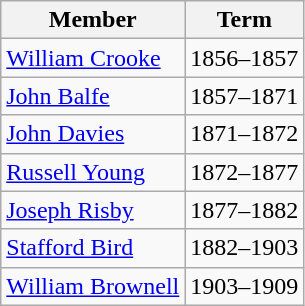<table class="wikitable">
<tr>
<th>Member</th>
<th>Term</th>
</tr>
<tr>
<td><a href='#'>William Crooke</a></td>
<td>1856–1857</td>
</tr>
<tr>
<td><a href='#'>John Balfe</a></td>
<td>1857–1871</td>
</tr>
<tr>
<td><a href='#'>John Davies</a></td>
<td>1871–1872</td>
</tr>
<tr>
<td><a href='#'>Russell Young</a></td>
<td>1872–1877</td>
</tr>
<tr>
<td><a href='#'>Joseph Risby</a></td>
<td>1877–1882</td>
</tr>
<tr>
<td><a href='#'>Stafford Bird</a></td>
<td>1882–1903</td>
</tr>
<tr>
<td><a href='#'>William Brownell</a></td>
<td>1903–1909</td>
</tr>
</table>
